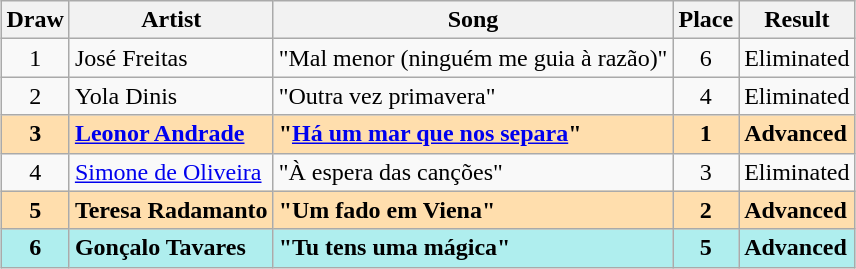<table class="sortable wikitable" style="margin: 1em auto 1em auto; text-align:center">
<tr>
<th>Draw</th>
<th>Artist</th>
<th>Song</th>
<th>Place</th>
<th>Result</th>
</tr>
<tr>
<td>1</td>
<td align="left">José Freitas</td>
<td align="left">"Mal menor (ninguém me guia à razão)"</td>
<td>6</td>
<td align="left">Eliminated</td>
</tr>
<tr>
<td>2</td>
<td align="left">Yola Dinis</td>
<td align="left">"Outra vez primavera"</td>
<td>4</td>
<td align="left">Eliminated</td>
</tr>
<tr style="font-weight:bold; background:navajowhite;">
<td>3</td>
<td align="left"><a href='#'>Leonor Andrade</a></td>
<td align="left">"<a href='#'>Há um mar que nos separa</a>"</td>
<td>1</td>
<td align="left">Advanced</td>
</tr>
<tr>
<td>4</td>
<td align="left"><a href='#'>Simone de Oliveira</a></td>
<td align="left">"À espera das canções"</td>
<td>3</td>
<td align="left">Eliminated</td>
</tr>
<tr style="font-weight:bold; background:navajowhite;">
<td>5</td>
<td align="left">Teresa Radamanto</td>
<td align="left">"Um fado em Viena"</td>
<td>2</td>
<td align="left">Advanced</td>
</tr>
<tr style="font-weight:bold; background:paleturquoise;">
<td>6</td>
<td align="left">Gonçalo Tavares</td>
<td align="left">"Tu tens uma mágica"</td>
<td>5</td>
<td align="left">Advanced</td>
</tr>
</table>
